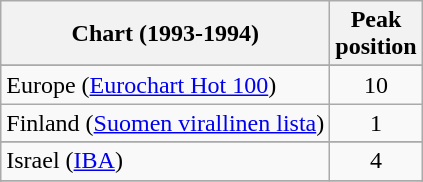<table class="wikitable sortable">
<tr>
<th>Chart (1993-1994)</th>
<th>Peak<br>position</th>
</tr>
<tr>
</tr>
<tr>
</tr>
<tr>
<td align="left">Europe (<a href='#'>Eurochart Hot 100</a>)</td>
<td align="center">10</td>
</tr>
<tr>
<td align="left">Finland (<a href='#'>Suomen virallinen lista</a>)</td>
<td align="center">1</td>
</tr>
<tr>
</tr>
<tr>
<td align="left">Israel (<a href='#'>IBA</a>)</td>
<td align="center">4</td>
</tr>
<tr>
</tr>
<tr>
</tr>
<tr>
</tr>
<tr>
</tr>
<tr>
</tr>
</table>
